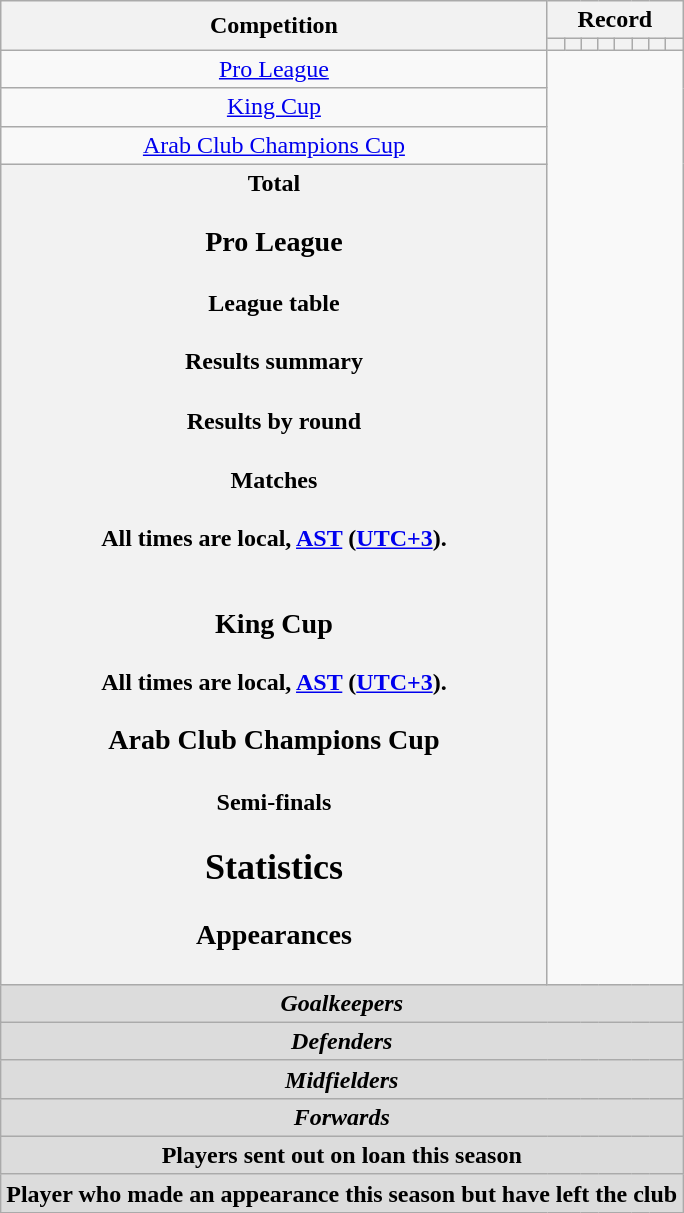<table class="wikitable" style="text-align: center">
<tr>
<th rowspan=2>Competition</th>
<th colspan=8>Record</th>
</tr>
<tr>
<th></th>
<th></th>
<th></th>
<th></th>
<th></th>
<th></th>
<th></th>
<th></th>
</tr>
<tr>
<td><a href='#'>Pro League</a><br></td>
</tr>
<tr>
<td><a href='#'>King Cup</a><br></td>
</tr>
<tr>
<td><a href='#'>Arab Club Champions Cup</a><br></td>
</tr>
<tr>
<th>Total<br>
<h3>Pro League</h3><h4>League table</h4><h4>Results summary</h4>
<h4>Results by round</h4><h4>Matches</h4>All times are local, <a href='#'>AST</a> (<a href='#'>UTC+3</a>).<br>


<br>




























<h3>King Cup</h3>
All times are local, <a href='#'>AST</a> (<a href='#'>UTC+3</a>).<br><h3>Arab Club Champions Cup</h3><h4>Semi-finals</h4>
<h2>Statistics</h2><h3>Appearances</h3></th>
</tr>
<tr>
<th colspan=12 style=background:#dcdcdc; text-align:center><em>Goalkeepers</em><br>

</th>
</tr>
<tr>
<th colspan=12 style=background:#dcdcdc; text-align:center><em>Defenders</em><br>








</th>
</tr>
<tr>
<th colspan=12 style=background:#dcdcdc; text-align:center><em>Midfielders</em><br>











</th>
</tr>
<tr>
<th colspan=12 style=background:#dcdcdc; text-align:center><em>Forwards</em><br>
</th>
</tr>
<tr>
<th colspan=14 style=background:#dcdcdc; text-align:center>Players sent out on loan this season<br></th>
</tr>
<tr>
<th colspan=18 style=background:#dcdcdc; text-align:center>Player who made an appearance this season but have left the club<br>


</th>
</tr>
</table>
